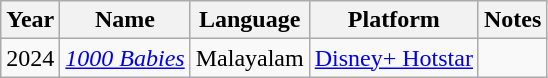<table class="wikitable sortable">
<tr>
<th scope="col">Year</th>
<th scope="col">Name</th>
<th scope="col">Language</th>
<th scope="col">Platform</th>
<th class="unsortable" scope="col">Notes</th>
</tr>
<tr>
<td>2024</td>
<td><em><a href='#'>1000 Babies</a></em></td>
<td>Malayalam</td>
<td><a href='#'>Disney+ Hotstar</a></td>
<td></td>
</tr>
</table>
